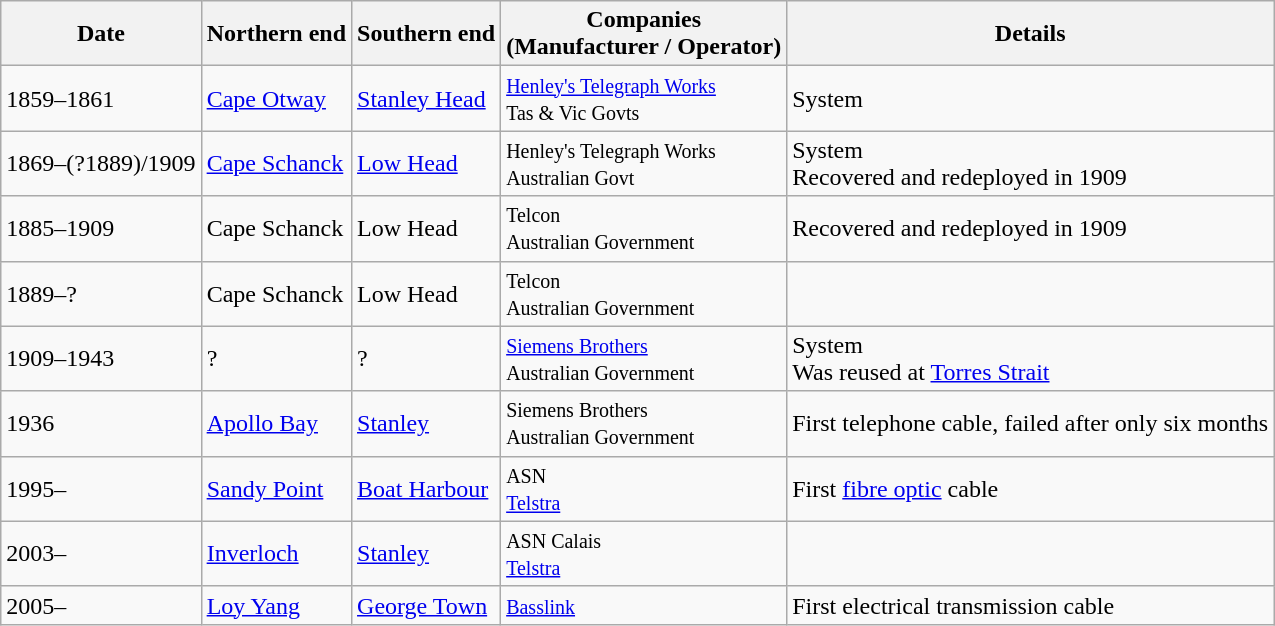<table class="wikitable">
<tr>
<th>Date</th>
<th>Northern end</th>
<th>Southern end</th>
<th>Companies<br>(Manufacturer / Operator)</th>
<th>Details</th>
</tr>
<tr>
<td>1859–1861</td>
<td><a href='#'>Cape Otway</a></td>
<td><a href='#'>Stanley Head</a></td>
<td><small><a href='#'>Henley's Telegraph Works</a> <br> Tas & Vic Govts</small></td>
<td>System </td>
</tr>
<tr>
<td>1869–(?1889)/1909</td>
<td><a href='#'>Cape Schanck</a></td>
<td><a href='#'>Low Head</a></td>
<td><small>Henley's Telegraph Works <br> Australian Govt</small></td>
<td>System <br>Recovered and redeployed in 1909</td>
</tr>
<tr>
<td>1885–1909</td>
<td>Cape Schanck</td>
<td>Low Head</td>
<td><small>Telcon <br> Australian Government</small></td>
<td>Recovered and redeployed in 1909</td>
</tr>
<tr>
<td>1889–?</td>
<td>Cape Schanck</td>
<td>Low Head</td>
<td><small>Telcon <br> Australian Government</small></td>
<td></td>
</tr>
<tr>
<td>1909–1943</td>
<td>?</td>
<td>?</td>
<td><small><a href='#'>Siemens Brothers</a> <br> Australian Government</small></td>
<td>System <br> Was reused at <a href='#'>Torres Strait</a></td>
</tr>
<tr>
<td>1936</td>
<td><a href='#'>Apollo Bay</a></td>
<td><a href='#'>Stanley</a></td>
<td><small>Siemens Brothers <br> Australian Government</small></td>
<td>First telephone cable, failed after only six months</td>
</tr>
<tr>
<td>1995–</td>
<td><a href='#'>Sandy Point</a></td>
<td><a href='#'>Boat Harbour</a></td>
<td><small>ASN<br><a href='#'>Telstra</a> </small></td>
<td>First <a href='#'>fibre optic</a> cable</td>
</tr>
<tr>
<td>2003–</td>
<td><a href='#'>Inverloch</a></td>
<td><a href='#'>Stanley</a></td>
<td><small>ASN Calais<br><a href='#'>Telstra</a> </small></td>
<td></td>
</tr>
<tr>
<td>2005–</td>
<td><a href='#'>Loy Yang</a></td>
<td><a href='#'>George Town</a></td>
<td><small><a href='#'>Basslink</a> </small></td>
<td>First electrical transmission cable</td>
</tr>
</table>
